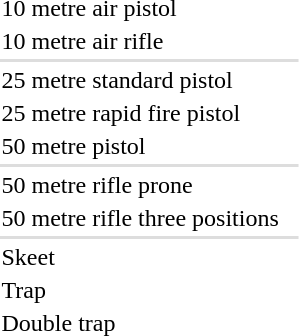<table>
<tr>
<td>10 metre air pistol<br></td>
<td></td>
<td></td>
<td></td>
</tr>
<tr>
<td>10 metre air rifle<br></td>
<td></td>
<td></td>
<td></td>
</tr>
<tr bgcolor=#DDDDDD>
<td colspan=7></td>
</tr>
<tr>
<td>25 metre standard pistol<br></td>
<td></td>
<td></td>
<td></td>
</tr>
<tr>
<td>25 metre rapid fire pistol<br></td>
<td></td>
<td></td>
<td></td>
</tr>
<tr>
<td>50 metre pistol<br></td>
<td></td>
<td></td>
<td></td>
</tr>
<tr bgcolor=#DDDDDD>
<td colspan=7></td>
</tr>
<tr>
<td>50 metre rifle prone<br></td>
<td></td>
<td></td>
<td></td>
</tr>
<tr>
<td>50 metre rifle three positions<br></td>
<td></td>
<td></td>
<td></td>
</tr>
<tr bgcolor=#DDDDDD>
<td colspan=7></td>
</tr>
<tr>
<td>Skeet<br></td>
<td></td>
<td></td>
<td></td>
</tr>
<tr>
<td>Trap<br></td>
<td></td>
<td></td>
<td></td>
</tr>
<tr>
<td>Double trap<br></td>
<td></td>
<td></td>
<td></td>
</tr>
</table>
